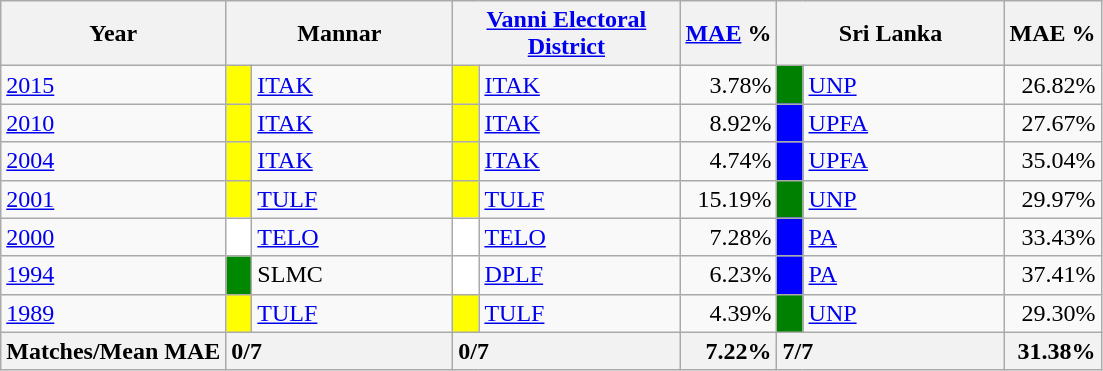<table class="wikitable">
<tr>
<th>Year</th>
<th colspan="2" width="144px">Mannar</th>
<th colspan="2" width="144px"><a href='#'>Vanni Electoral District</a></th>
<th><a href='#'>MAE</a> %</th>
<th colspan="2" width="144px">Sri Lanka</th>
<th>MAE %</th>
</tr>
<tr>
<td><a href='#'>2015</a></td>
<td style="background-color:yellow;" width="10px"></td>
<td style="text-align:left;"><a href='#'>ITAK</a></td>
<td style="background-color:yellow;" width="10px"></td>
<td style="text-align:left;"><a href='#'>ITAK</a></td>
<td style="text-align:right;">3.78%</td>
<td style="background-color:green;" width="10px"></td>
<td style="text-align:left;"><a href='#'>UNP</a></td>
<td style="text-align:right;">26.82%</td>
</tr>
<tr>
<td><a href='#'>2010</a></td>
<td style="background-color:yellow;" width="10px"></td>
<td style="text-align:left;"><a href='#'>ITAK</a></td>
<td style="background-color:yellow;" width="10px"></td>
<td style="text-align:left;"><a href='#'>ITAK</a></td>
<td style="text-align:right;">8.92%</td>
<td style="background-color:blue;" width="10px"></td>
<td style="text-align:left;"><a href='#'>UPFA</a></td>
<td style="text-align:right;">27.67%</td>
</tr>
<tr>
<td><a href='#'>2004</a></td>
<td style="background-color:yellow;" width="10px"></td>
<td style="text-align:left;"><a href='#'>ITAK</a></td>
<td style="background-color:yellow;" width="10px"></td>
<td style="text-align:left;"><a href='#'>ITAK</a></td>
<td style="text-align:right;">4.74%</td>
<td style="background-color:blue;" width="10px"></td>
<td style="text-align:left;"><a href='#'>UPFA</a></td>
<td style="text-align:right;">35.04%</td>
</tr>
<tr>
<td><a href='#'>2001</a></td>
<td style="background-color:yellow;" width="10px"></td>
<td style="text-align:left;"><a href='#'>TULF</a></td>
<td style="background-color:yellow;" width="10px"></td>
<td style="text-align:left;"><a href='#'>TULF</a></td>
<td style="text-align:right;">15.19%</td>
<td style="background-color:green;" width="10px"></td>
<td style="text-align:left;"><a href='#'>UNP</a></td>
<td style="text-align:right;">29.97%</td>
</tr>
<tr>
<td><a href='#'>2000</a></td>
<td style="background-color:white;" width="10px"></td>
<td style="text-align:left;"><a href='#'>TELO</a></td>
<td style="background-color:white;" width="10px"></td>
<td style="text-align:left;"><a href='#'>TELO</a></td>
<td style="text-align:right;">7.28%</td>
<td style="background-color:blue;" width="10px"></td>
<td style="text-align:left;"><a href='#'>PA</a></td>
<td style="text-align:right;">33.43%</td>
</tr>
<tr>
<td><a href='#'>1994</a></td>
<td style="background-color:#008800;" width="10px"></td>
<td style="text-align:left;">SLMC</td>
<td style="background-color:white;" width="10px"></td>
<td style="text-align:left;"><a href='#'>DPLF</a></td>
<td style="text-align:right;">6.23%</td>
<td style="background-color:blue;" width="10px"></td>
<td style="text-align:left;"><a href='#'>PA</a></td>
<td style="text-align:right;">37.41%</td>
</tr>
<tr>
<td><a href='#'>1989</a></td>
<td style="background-color:yellow;" width="10px"></td>
<td style="text-align:left;"><a href='#'>TULF</a></td>
<td style="background-color:yellow;" width="10px"></td>
<td style="text-align:left;"><a href='#'>TULF</a></td>
<td style="text-align:right;">4.39%</td>
<td style="background-color:green;" width="10px"></td>
<td style="text-align:left;"><a href='#'>UNP</a></td>
<td style="text-align:right;">29.30%</td>
</tr>
<tr>
<th>Matches/Mean MAE</th>
<th style="text-align:left;"colspan="2" width="144px">0/7</th>
<th style="text-align:left;"colspan="2" width="144px">0/7</th>
<th style="text-align:right;">7.22%</th>
<th style="text-align:left;"colspan="2" width="144px">7/7</th>
<th style="text-align:right;">31.38%</th>
</tr>
</table>
